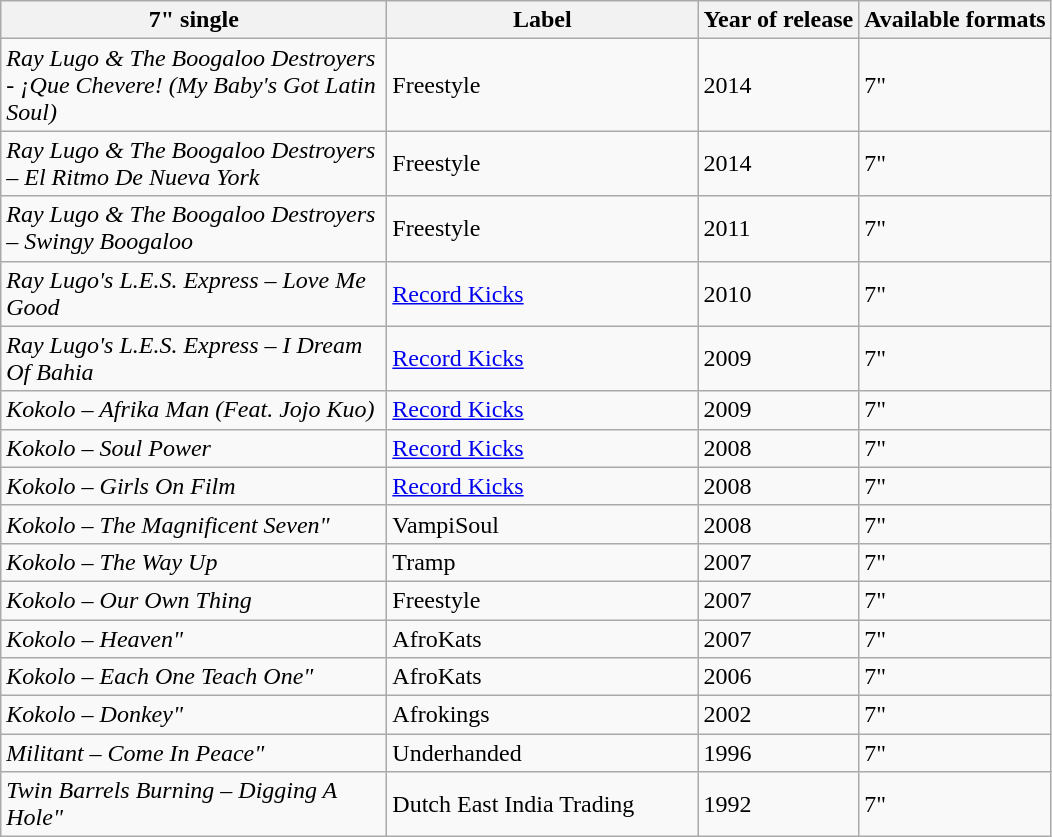<table class="wikitable">
<tr>
<th width="250" centre>7" single</th>
<th width="200">Label</th>
<th>Year of release</th>
<th>Available formats</th>
</tr>
<tr>
<td ! width="200"><em>Ray Lugo & The Boogaloo Destroyers - ¡Que Chevere! (My Baby's Got Latin Soul)</em></td>
<td>Freestyle</td>
<td>2014</td>
<td>7"</td>
</tr>
<tr>
<td ! width="200"><em>Ray Lugo & The Boogaloo Destroyers – El Ritmo De Nueva York</em></td>
<td>Freestyle</td>
<td>2014</td>
<td>7"</td>
</tr>
<tr>
<td ! width="200"><em>Ray Lugo & The Boogaloo Destroyers – Swingy Boogaloo</em></td>
<td>Freestyle</td>
<td>2011</td>
<td>7"</td>
</tr>
<tr>
<td ! width="200"><em>Ray Lugo's L.E.S. Express – Love Me Good</em></td>
<td><a href='#'>Record Kicks</a></td>
<td>2010</td>
<td>7"</td>
</tr>
<tr>
<td ! width="200"><em>Ray Lugo's L.E.S. Express – I Dream Of Bahia</em></td>
<td><a href='#'>Record Kicks</a></td>
<td>2009</td>
<td>7"</td>
</tr>
<tr>
<td ! width="200"><em>Kokolo – Afrika Man (Feat. Jojo Kuo)</em></td>
<td><a href='#'>Record Kicks</a></td>
<td>2009</td>
<td>7"</td>
</tr>
<tr>
<td ! width="200"><em>Kokolo – Soul Power</em></td>
<td><a href='#'>Record Kicks</a></td>
<td>2008</td>
<td>7"</td>
</tr>
<tr>
<td ! width="200"><em>Kokolo – Girls On Film</em></td>
<td><a href='#'>Record Kicks</a></td>
<td>2008</td>
<td>7"</td>
</tr>
<tr>
<td ! width="200"><em>Kokolo – The Magnificent Seven"</em></td>
<td>VampiSoul</td>
<td>2008</td>
<td>7"</td>
</tr>
<tr>
<td ! width="200"><em>Kokolo – The Way Up</em></td>
<td>Tramp</td>
<td>2007</td>
<td>7"</td>
</tr>
<tr>
<td ! width="200"><em>Kokolo – Our Own Thing</em></td>
<td>Freestyle</td>
<td>2007</td>
<td>7"</td>
</tr>
<tr>
<td ! width="200"><em>Kokolo – Heaven"</em></td>
<td>AfroKats</td>
<td>2007</td>
<td>7"</td>
</tr>
<tr>
<td ! width="200"><em>Kokolo – Each One Teach One"</em></td>
<td>AfroKats</td>
<td>2006</td>
<td>7"</td>
</tr>
<tr>
<td ! width="200"><em>Kokolo – Donkey"</em></td>
<td>Afrokings</td>
<td>2002</td>
<td>7"</td>
</tr>
<tr>
<td ! width="200"><em>Militant – Come In Peace"</em></td>
<td>Underhanded</td>
<td>1996</td>
<td>7"</td>
</tr>
<tr>
<td ! width="200"><em>Twin Barrels Burning – Digging A Hole"</em></td>
<td>Dutch East India Trading</td>
<td>1992</td>
<td>7"</td>
</tr>
</table>
